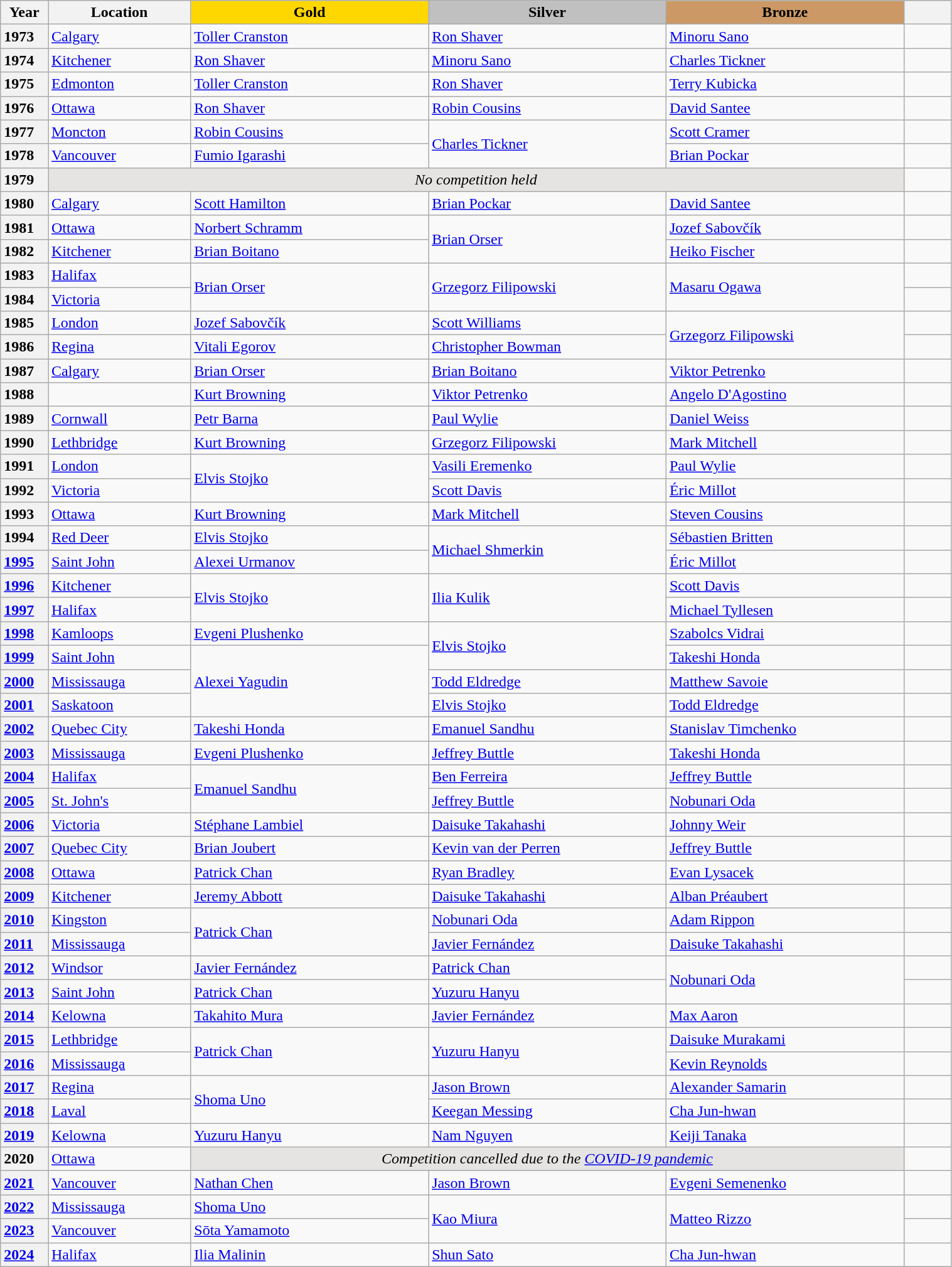<table class="wikitable unsortable" style="text-align:left; width:80%">
<tr>
<th scope="col" style="text-align:center; width:5%">Year</th>
<th scope="col" style="text-align:center; width:15%">Location</th>
<th scope="col" style="text-align:center; width:25%; background:gold">Gold</th>
<th scope="col" style="text-align:center; width:25%; background:silver">Silver</th>
<th scope="col" style="text-align:center; width:25%; background:#c96">Bronze</th>
<th scope="col" style="text-align:center; width:5%"></th>
</tr>
<tr>
<th scope="row" style="text-align:left">1973</th>
<td><a href='#'>Calgary</a></td>
<td> <a href='#'>Toller Cranston</a></td>
<td> <a href='#'>Ron Shaver</a></td>
<td> <a href='#'>Minoru Sano</a></td>
<td></td>
</tr>
<tr>
<th scope="row" style="text-align:left">1974</th>
<td><a href='#'>Kitchener</a></td>
<td> <a href='#'>Ron Shaver</a></td>
<td> <a href='#'>Minoru Sano</a></td>
<td> <a href='#'>Charles Tickner</a></td>
<td></td>
</tr>
<tr>
<th scope="row" style="text-align:left">1975</th>
<td><a href='#'>Edmonton</a></td>
<td> <a href='#'>Toller Cranston</a></td>
<td> <a href='#'>Ron Shaver</a></td>
<td> <a href='#'>Terry Kubicka</a></td>
<td></td>
</tr>
<tr>
<th scope="row" style="text-align:left">1976</th>
<td><a href='#'>Ottawa</a></td>
<td> <a href='#'>Ron Shaver</a></td>
<td> <a href='#'>Robin Cousins</a></td>
<td> <a href='#'>David Santee</a></td>
<td></td>
</tr>
<tr>
<th scope="row" style="text-align:left">1977</th>
<td><a href='#'>Moncton</a></td>
<td> <a href='#'>Robin Cousins</a></td>
<td rowspan="2"> <a href='#'>Charles Tickner</a></td>
<td> <a href='#'>Scott Cramer</a></td>
<td></td>
</tr>
<tr>
<th scope="row" style="text-align:left">1978</th>
<td><a href='#'>Vancouver</a></td>
<td> <a href='#'>Fumio Igarashi</a></td>
<td> <a href='#'>Brian Pockar</a></td>
<td></td>
</tr>
<tr>
<th scope="row" style="text-align:left">1979</th>
<td colspan="4" bgcolor="e5e4e2" align="center"><em>No competition held</em></td>
<td></td>
</tr>
<tr>
<th scope="row" style="text-align:left">1980</th>
<td><a href='#'>Calgary</a></td>
<td> <a href='#'>Scott Hamilton</a></td>
<td> <a href='#'>Brian Pockar</a></td>
<td> <a href='#'>David Santee</a></td>
<td></td>
</tr>
<tr>
<th scope="row" style="text-align:left">1981</th>
<td><a href='#'>Ottawa</a></td>
<td> <a href='#'>Norbert Schramm</a></td>
<td rowspan="2"> <a href='#'>Brian Orser</a></td>
<td> <a href='#'>Jozef Sabovčík</a></td>
<td></td>
</tr>
<tr>
<th scope="row" style="text-align:left">1982</th>
<td><a href='#'>Kitchener</a></td>
<td> <a href='#'>Brian Boitano</a></td>
<td> <a href='#'>Heiko Fischer</a></td>
<td></td>
</tr>
<tr>
<th scope="row" style="text-align:left">1983</th>
<td><a href='#'>Halifax</a></td>
<td rowspan="2"> <a href='#'>Brian Orser</a></td>
<td rowspan="2"> <a href='#'>Grzegorz Filipowski</a></td>
<td rowspan="2"> <a href='#'>Masaru Ogawa</a></td>
<td></td>
</tr>
<tr>
<th scope="row" style="text-align:left">1984</th>
<td><a href='#'>Victoria</a></td>
<td></td>
</tr>
<tr>
<th scope="row" style="text-align:left">1985</th>
<td><a href='#'>London</a></td>
<td> <a href='#'>Jozef Sabovčík</a></td>
<td> <a href='#'>Scott Williams</a></td>
<td rowspan="2"> <a href='#'>Grzegorz Filipowski</a></td>
<td></td>
</tr>
<tr>
<th scope="row" style="text-align:left">1986</th>
<td><a href='#'>Regina</a></td>
<td> <a href='#'>Vitali Egorov</a></td>
<td> <a href='#'>Christopher Bowman</a></td>
<td></td>
</tr>
<tr>
<th scope="row" style="text-align:left">1987</th>
<td><a href='#'>Calgary</a></td>
<td> <a href='#'>Brian Orser</a></td>
<td> <a href='#'>Brian Boitano</a></td>
<td> <a href='#'>Viktor Petrenko</a></td>
<td></td>
</tr>
<tr>
<th scope="row" style="text-align:left">1988</th>
<td></td>
<td> <a href='#'>Kurt Browning</a></td>
<td> <a href='#'>Viktor Petrenko</a></td>
<td> <a href='#'>Angelo D'Agostino</a></td>
<td></td>
</tr>
<tr>
<th scope="row" style="text-align:left">1989</th>
<td><a href='#'>Cornwall</a></td>
<td> <a href='#'>Petr Barna</a></td>
<td> <a href='#'>Paul Wylie</a></td>
<td> <a href='#'>Daniel Weiss</a></td>
<td></td>
</tr>
<tr>
<th scope="row" style="text-align:left">1990</th>
<td><a href='#'>Lethbridge</a></td>
<td> <a href='#'>Kurt Browning</a></td>
<td> <a href='#'>Grzegorz Filipowski</a></td>
<td> <a href='#'>Mark Mitchell</a></td>
<td></td>
</tr>
<tr>
<th scope="row" style="text-align:left">1991</th>
<td><a href='#'>London</a></td>
<td rowspan="2"> <a href='#'>Elvis Stojko</a></td>
<td> <a href='#'>Vasili Eremenko</a></td>
<td> <a href='#'>Paul Wylie</a></td>
<td></td>
</tr>
<tr>
<th scope="row" style="text-align:left">1992</th>
<td><a href='#'>Victoria</a></td>
<td> <a href='#'>Scott Davis</a></td>
<td> <a href='#'>Éric Millot</a></td>
<td></td>
</tr>
<tr>
<th scope="row" style="text-align:left">1993</th>
<td><a href='#'>Ottawa</a></td>
<td> <a href='#'>Kurt Browning</a></td>
<td> <a href='#'>Mark Mitchell</a></td>
<td> <a href='#'>Steven Cousins</a></td>
<td></td>
</tr>
<tr>
<th scope="row" style="text-align:left">1994</th>
<td><a href='#'>Red Deer</a></td>
<td> <a href='#'>Elvis Stojko</a></td>
<td rowspan="2"> <a href='#'>Michael Shmerkin</a></td>
<td> <a href='#'>Sébastien Britten</a></td>
<td></td>
</tr>
<tr>
<th scope="row" style="text-align:left"><a href='#'>1995</a></th>
<td><a href='#'>Saint John</a></td>
<td> <a href='#'>Alexei Urmanov</a></td>
<td> <a href='#'>Éric Millot</a></td>
<td></td>
</tr>
<tr>
<th scope="row" style="text-align:left"><a href='#'>1996</a></th>
<td><a href='#'>Kitchener</a></td>
<td rowspan="2"> <a href='#'>Elvis Stojko</a></td>
<td rowspan="2"> <a href='#'>Ilia Kulik</a></td>
<td> <a href='#'>Scott Davis</a></td>
<td></td>
</tr>
<tr>
<th scope="row" style="text-align:left"><a href='#'>1997</a></th>
<td><a href='#'>Halifax</a></td>
<td> <a href='#'>Michael Tyllesen</a></td>
<td></td>
</tr>
<tr>
<th scope="row" style="text-align:left"><a href='#'>1998</a></th>
<td><a href='#'>Kamloops</a></td>
<td> <a href='#'>Evgeni Plushenko</a></td>
<td rowspan="2"> <a href='#'>Elvis Stojko</a></td>
<td> <a href='#'>Szabolcs Vidrai</a></td>
<td></td>
</tr>
<tr>
<th scope="row" style="text-align:left"><a href='#'>1999</a></th>
<td><a href='#'>Saint John</a></td>
<td rowspan="3"> <a href='#'>Alexei Yagudin</a></td>
<td> <a href='#'>Takeshi Honda</a></td>
<td></td>
</tr>
<tr>
<th scope="row" style="text-align:left"><a href='#'>2000</a></th>
<td><a href='#'>Mississauga</a></td>
<td> <a href='#'>Todd Eldredge</a></td>
<td> <a href='#'>Matthew Savoie</a></td>
<td></td>
</tr>
<tr>
<th scope="row" style="text-align:left"><a href='#'>2001</a></th>
<td><a href='#'>Saskatoon</a></td>
<td> <a href='#'>Elvis Stojko</a></td>
<td> <a href='#'>Todd Eldredge</a></td>
<td></td>
</tr>
<tr>
<th scope="row" style="text-align:left"><a href='#'>2002</a></th>
<td><a href='#'>Quebec City</a></td>
<td> <a href='#'>Takeshi Honda</a></td>
<td> <a href='#'>Emanuel Sandhu</a></td>
<td> <a href='#'>Stanislav Timchenko</a></td>
<td></td>
</tr>
<tr>
<th scope="row" style="text-align:left"><a href='#'>2003</a></th>
<td><a href='#'>Mississauga</a></td>
<td> <a href='#'>Evgeni Plushenko</a></td>
<td> <a href='#'>Jeffrey Buttle</a></td>
<td> <a href='#'>Takeshi Honda</a></td>
<td></td>
</tr>
<tr>
<th scope="row" style="text-align:left"><a href='#'>2004</a></th>
<td><a href='#'>Halifax</a></td>
<td rowspan="2"> <a href='#'>Emanuel Sandhu</a></td>
<td> <a href='#'>Ben Ferreira</a></td>
<td> <a href='#'>Jeffrey Buttle</a></td>
<td></td>
</tr>
<tr>
<th scope="row" style="text-align:left"><a href='#'>2005</a></th>
<td><a href='#'>St. John's</a></td>
<td> <a href='#'>Jeffrey Buttle</a></td>
<td> <a href='#'>Nobunari Oda</a></td>
<td></td>
</tr>
<tr>
<th scope="row" style="text-align:left"><a href='#'>2006</a></th>
<td><a href='#'>Victoria</a></td>
<td> <a href='#'>Stéphane Lambiel</a></td>
<td> <a href='#'>Daisuke Takahashi</a></td>
<td> <a href='#'>Johnny Weir</a></td>
<td></td>
</tr>
<tr>
<th scope="row" style="text-align:left"><a href='#'>2007</a></th>
<td><a href='#'>Quebec City</a></td>
<td> <a href='#'>Brian Joubert</a></td>
<td> <a href='#'>Kevin van der Perren</a></td>
<td> <a href='#'>Jeffrey Buttle</a></td>
<td></td>
</tr>
<tr>
<th scope="row" style="text-align:left"><a href='#'>2008</a></th>
<td><a href='#'>Ottawa</a></td>
<td> <a href='#'>Patrick Chan</a></td>
<td> <a href='#'>Ryan Bradley</a></td>
<td> <a href='#'>Evan Lysacek</a></td>
<td></td>
</tr>
<tr>
<th scope="row" style="text-align:left"><a href='#'>2009</a></th>
<td><a href='#'>Kitchener</a></td>
<td> <a href='#'>Jeremy Abbott</a></td>
<td> <a href='#'>Daisuke Takahashi</a></td>
<td> <a href='#'>Alban Préaubert</a></td>
<td></td>
</tr>
<tr>
<th scope="row" style="text-align:left"><a href='#'>2010</a></th>
<td><a href='#'>Kingston</a></td>
<td rowspan="2"> <a href='#'>Patrick Chan</a></td>
<td> <a href='#'>Nobunari Oda</a></td>
<td> <a href='#'>Adam Rippon</a></td>
<td></td>
</tr>
<tr>
<th scope="row" style="text-align:left"><a href='#'>2011</a></th>
<td><a href='#'>Mississauga</a></td>
<td> <a href='#'>Javier Fernández</a></td>
<td> <a href='#'>Daisuke Takahashi</a></td>
<td></td>
</tr>
<tr>
<th scope="row" style="text-align:left"><a href='#'>2012</a></th>
<td><a href='#'>Windsor</a></td>
<td> <a href='#'>Javier Fernández</a></td>
<td> <a href='#'>Patrick Chan</a></td>
<td rowspan="2"> <a href='#'>Nobunari Oda</a></td>
<td></td>
</tr>
<tr>
<th scope="row" style="text-align:left"><a href='#'>2013</a></th>
<td><a href='#'>Saint John</a></td>
<td> <a href='#'>Patrick Chan</a></td>
<td> <a href='#'>Yuzuru Hanyu</a></td>
<td></td>
</tr>
<tr>
<th scope="row" style="text-align:left"><a href='#'>2014</a></th>
<td><a href='#'>Kelowna</a></td>
<td> <a href='#'>Takahito Mura</a></td>
<td> <a href='#'>Javier Fernández</a></td>
<td> <a href='#'>Max Aaron</a></td>
<td></td>
</tr>
<tr>
<th scope="row" style="text-align:left"><a href='#'>2015</a></th>
<td><a href='#'>Lethbridge</a></td>
<td rowspan="2"> <a href='#'>Patrick Chan</a></td>
<td rowspan="2"> <a href='#'>Yuzuru Hanyu</a></td>
<td> <a href='#'>Daisuke Murakami</a></td>
<td></td>
</tr>
<tr>
<th scope="row" style="text-align:left"><a href='#'>2016</a></th>
<td><a href='#'>Mississauga</a></td>
<td> <a href='#'>Kevin Reynolds</a></td>
<td></td>
</tr>
<tr>
<th scope="row" style="text-align:left"><a href='#'>2017</a></th>
<td><a href='#'>Regina</a></td>
<td rowspan="2"> <a href='#'>Shoma Uno</a></td>
<td> <a href='#'>Jason Brown</a></td>
<td> <a href='#'>Alexander Samarin</a></td>
<td></td>
</tr>
<tr>
<th scope="row" style="text-align:left"><a href='#'>2018</a></th>
<td><a href='#'>Laval</a></td>
<td> <a href='#'>Keegan Messing</a></td>
<td> <a href='#'>Cha Jun-hwan</a></td>
<td></td>
</tr>
<tr>
<th scope="row" style="text-align:left"><a href='#'>2019</a></th>
<td><a href='#'>Kelowna</a></td>
<td> <a href='#'>Yuzuru Hanyu</a></td>
<td> <a href='#'>Nam Nguyen</a></td>
<td> <a href='#'>Keiji Tanaka</a></td>
<td></td>
</tr>
<tr>
<th scope="row" style="text-align:left">2020</th>
<td><a href='#'>Ottawa</a></td>
<td colspan="3" align="center" bgcolor="e5e4e2"><em>Competition cancelled due to the <a href='#'>COVID-19 pandemic</a></em></td>
<td></td>
</tr>
<tr>
<th scope="row" style="text-align:left"><a href='#'>2021</a></th>
<td><a href='#'>Vancouver</a></td>
<td> <a href='#'>Nathan Chen</a></td>
<td> <a href='#'>Jason Brown</a></td>
<td> <a href='#'>Evgeni Semenenko</a></td>
<td></td>
</tr>
<tr>
<th scope="row" style="text-align:left"><a href='#'>2022</a></th>
<td><a href='#'>Mississauga</a></td>
<td> <a href='#'>Shoma Uno</a></td>
<td rowspan="2"> <a href='#'>Kao Miura</a></td>
<td rowspan="2"> <a href='#'>Matteo Rizzo</a></td>
<td></td>
</tr>
<tr>
<th scope="row" style="text-align:left"><a href='#'>2023</a></th>
<td><a href='#'>Vancouver</a></td>
<td> <a href='#'>Sōta Yamamoto</a></td>
<td></td>
</tr>
<tr>
<th scope="row" style="text-align:left"><a href='#'>2024</a></th>
<td><a href='#'>Halifax</a></td>
<td> <a href='#'>Ilia Malinin</a></td>
<td> <a href='#'>Shun Sato</a></td>
<td> <a href='#'>Cha Jun-hwan</a></td>
<td></td>
</tr>
</table>
